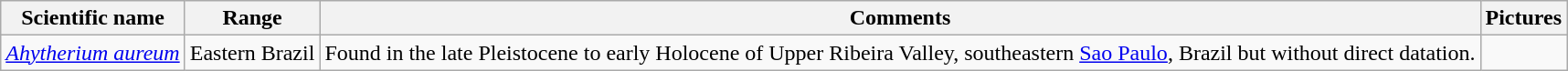<table class="wikitable">
<tr>
<th>Scientific name</th>
<th>Range</th>
<th class="unsortable">Comments</th>
<th>Pictures</th>
</tr>
<tr>
<td><em><a href='#'>Ahytherium aureum</a></em></td>
<td>Eastern Brazil</td>
<td>Found in the late Pleistocene to early Holocene of Upper Ribeira Valley, southeastern <a href='#'>Sao Paulo</a>, Brazil but without direct datation.</td>
<td></td>
</tr>
</table>
